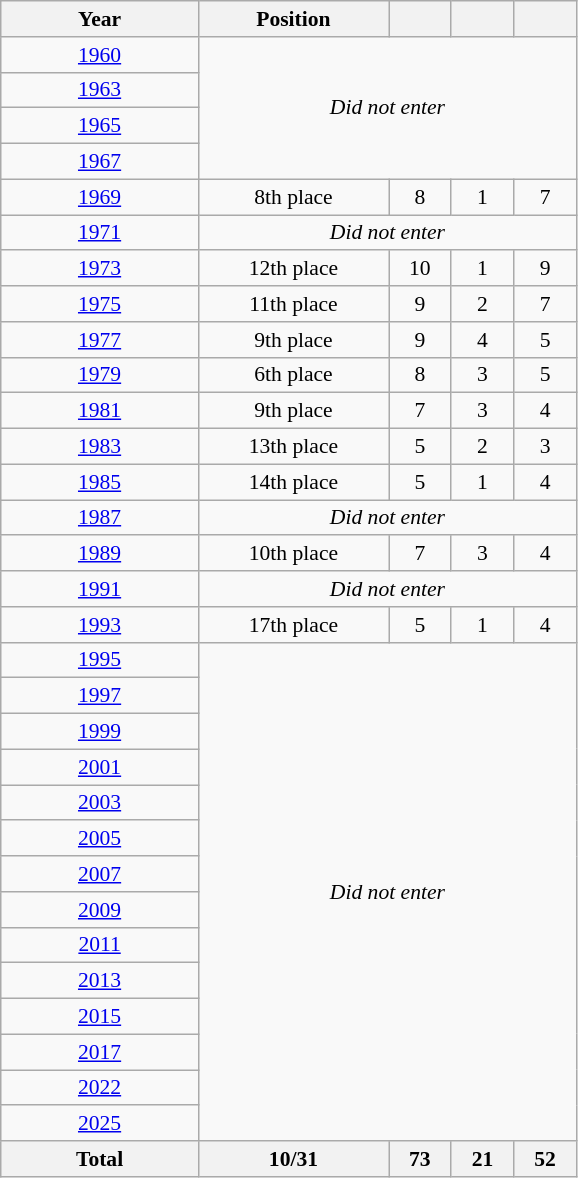<table class="wikitable" style="text-align: center;font-size:90%;">
<tr>
<th width=125>Year</th>
<th width=120>Position</th>
<th width=35></th>
<th width=35></th>
<th width=35></th>
</tr>
<tr>
<td> <a href='#'>1960</a></td>
<td rowspan=4 colspan=4><em>Did not enter</em></td>
</tr>
<tr>
<td> <a href='#'>1963</a></td>
</tr>
<tr>
<td> <a href='#'>1965</a></td>
</tr>
<tr>
<td> <a href='#'>1967</a></td>
</tr>
<tr>
<td> <a href='#'>1969</a></td>
<td>8th place</td>
<td>8</td>
<td>1</td>
<td>7</td>
</tr>
<tr>
<td> <a href='#'>1971</a></td>
<td colspan=4><em>Did not enter</em></td>
</tr>
<tr>
<td> <a href='#'>1973</a></td>
<td>12th place</td>
<td>10</td>
<td>1</td>
<td>9</td>
</tr>
<tr>
<td> <a href='#'>1975</a></td>
<td>11th place</td>
<td>9</td>
<td>2</td>
<td>7</td>
</tr>
<tr>
<td> <a href='#'>1977</a></td>
<td>9th place</td>
<td>9</td>
<td>4</td>
<td>5</td>
</tr>
<tr>
<td> <a href='#'>1979</a></td>
<td>6th place</td>
<td>8</td>
<td>3</td>
<td>5</td>
</tr>
<tr>
<td> <a href='#'>1981</a></td>
<td>9th place</td>
<td>7</td>
<td>3</td>
<td>4</td>
</tr>
<tr>
<td> <a href='#'>1983</a></td>
<td>13th place</td>
<td>5</td>
<td>2</td>
<td>3</td>
</tr>
<tr>
<td> <a href='#'>1985</a></td>
<td>14th place</td>
<td>5</td>
<td>1</td>
<td>4</td>
</tr>
<tr>
<td> <a href='#'>1987</a></td>
<td colspan=4><em>Did not enter</em></td>
</tr>
<tr>
<td> <a href='#'>1989</a></td>
<td>10th place</td>
<td>7</td>
<td>3</td>
<td>4</td>
</tr>
<tr>
<td> <a href='#'>1991</a></td>
<td colspan=4><em>Did not enter</em></td>
</tr>
<tr>
<td> <a href='#'>1993</a></td>
<td>17th place</td>
<td>5</td>
<td>1</td>
<td>4</td>
</tr>
<tr>
<td> <a href='#'>1995</a></td>
<td rowspan=14 colspan=4><em>Did not enter</em></td>
</tr>
<tr>
<td> <a href='#'>1997</a></td>
</tr>
<tr>
<td> <a href='#'>1999</a></td>
</tr>
<tr>
<td> <a href='#'>2001</a></td>
</tr>
<tr>
<td> <a href='#'>2003</a></td>
</tr>
<tr>
<td> <a href='#'>2005</a></td>
</tr>
<tr>
<td> <a href='#'>2007</a></td>
</tr>
<tr>
<td> <a href='#'>2009</a></td>
</tr>
<tr>
<td> <a href='#'>2011</a></td>
</tr>
<tr>
<td> <a href='#'>2013</a></td>
</tr>
<tr>
<td> <a href='#'>2015</a></td>
</tr>
<tr>
<td> <a href='#'>2017</a></td>
</tr>
<tr>
<td> <a href='#'>2022</a></td>
</tr>
<tr>
<td> <a href='#'>2025</a></td>
</tr>
<tr>
<th>Total</th>
<th>10/31</th>
<th>73</th>
<th>21</th>
<th>52</th>
</tr>
</table>
